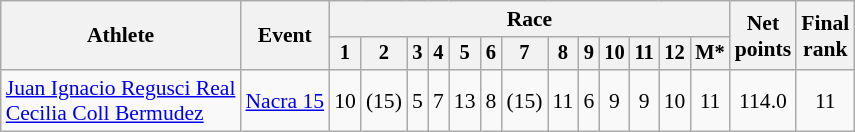<table class="wikitable" style="font-size:90%">
<tr>
<th rowspan=2>Athlete</th>
<th rowspan=2>Event</th>
<th colspan=13>Race</th>
<th rowspan=2>Net<br>points</th>
<th rowspan=2>Final <br>rank</th>
</tr>
<tr style="font-size:95%">
<th>1</th>
<th>2</th>
<th>3</th>
<th>4</th>
<th>5</th>
<th>6</th>
<th>7</th>
<th>8</th>
<th>9</th>
<th>10</th>
<th>11</th>
<th>12</th>
<th>M*</th>
</tr>
<tr align=center>
<td align=left><a href='#'>Juan Ignacio Regusci Real</a><br><a href='#'>Cecilia Coll Bermudez</a></td>
<td align=left><a href='#'>Nacra 15</a></td>
<td>10</td>
<td>(15)</td>
<td>5</td>
<td>7</td>
<td>13</td>
<td>8</td>
<td>(15)</td>
<td>11</td>
<td>6</td>
<td>9</td>
<td>9</td>
<td>10</td>
<td>11</td>
<td>114.0</td>
<td>11</td>
</tr>
</table>
